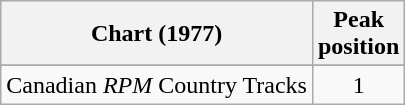<table class="wikitable sortable">
<tr>
<th align="left">Chart (1977)</th>
<th align="center">Peak<br>position</th>
</tr>
<tr>
</tr>
<tr>
<td align="left">Canadian <em>RPM</em> Country Tracks</td>
<td align="center">1</td>
</tr>
</table>
